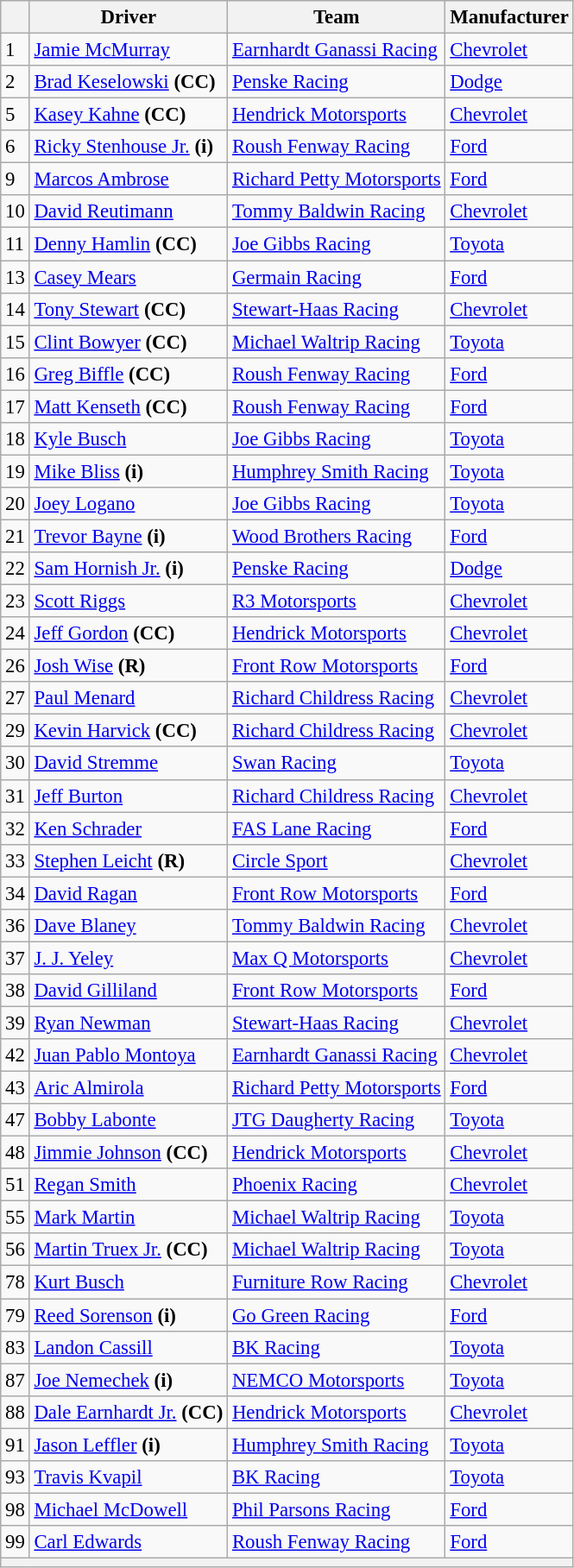<table class="wikitable" style="font-size:95%">
<tr>
<th></th>
<th>Driver</th>
<th>Team</th>
<th>Manufacturer</th>
</tr>
<tr>
<td>1</td>
<td><a href='#'>Jamie McMurray</a></td>
<td><a href='#'>Earnhardt Ganassi Racing</a></td>
<td><a href='#'>Chevrolet</a></td>
</tr>
<tr>
<td>2</td>
<td><a href='#'>Brad Keselowski</a> <strong>(CC)</strong></td>
<td><a href='#'>Penske Racing</a></td>
<td><a href='#'>Dodge</a></td>
</tr>
<tr>
<td>5</td>
<td><a href='#'>Kasey Kahne</a> <strong>(CC)</strong></td>
<td><a href='#'>Hendrick Motorsports</a></td>
<td><a href='#'>Chevrolet</a></td>
</tr>
<tr>
<td>6</td>
<td><a href='#'>Ricky Stenhouse Jr.</a> <strong>(i)</strong></td>
<td><a href='#'>Roush Fenway Racing</a></td>
<td><a href='#'>Ford</a></td>
</tr>
<tr>
<td>9</td>
<td><a href='#'>Marcos Ambrose</a></td>
<td><a href='#'>Richard Petty Motorsports</a></td>
<td><a href='#'>Ford</a></td>
</tr>
<tr>
<td>10</td>
<td><a href='#'>David Reutimann</a></td>
<td><a href='#'>Tommy Baldwin Racing</a></td>
<td><a href='#'>Chevrolet</a></td>
</tr>
<tr>
<td>11</td>
<td><a href='#'>Denny Hamlin</a> <strong>(CC)</strong></td>
<td><a href='#'>Joe Gibbs Racing</a></td>
<td><a href='#'>Toyota</a></td>
</tr>
<tr>
<td>13</td>
<td><a href='#'>Casey Mears</a></td>
<td><a href='#'>Germain Racing</a></td>
<td><a href='#'>Ford</a></td>
</tr>
<tr>
<td>14</td>
<td><a href='#'>Tony Stewart</a> <strong>(CC)</strong></td>
<td><a href='#'>Stewart-Haas Racing</a></td>
<td><a href='#'>Chevrolet</a></td>
</tr>
<tr>
<td>15</td>
<td><a href='#'>Clint Bowyer</a> <strong>(CC)</strong></td>
<td><a href='#'>Michael Waltrip Racing</a></td>
<td><a href='#'>Toyota</a></td>
</tr>
<tr>
<td>16</td>
<td><a href='#'>Greg Biffle</a> <strong>(CC)</strong></td>
<td><a href='#'>Roush Fenway Racing</a></td>
<td><a href='#'>Ford</a></td>
</tr>
<tr>
<td>17</td>
<td><a href='#'>Matt Kenseth</a> <strong>(CC)</strong></td>
<td><a href='#'>Roush Fenway Racing</a></td>
<td><a href='#'>Ford</a></td>
</tr>
<tr>
<td>18</td>
<td><a href='#'>Kyle Busch</a></td>
<td><a href='#'>Joe Gibbs Racing</a></td>
<td><a href='#'>Toyota</a></td>
</tr>
<tr>
<td>19</td>
<td><a href='#'>Mike Bliss</a> <strong>(i)</strong></td>
<td><a href='#'>Humphrey Smith Racing</a></td>
<td><a href='#'>Toyota</a></td>
</tr>
<tr>
<td>20</td>
<td><a href='#'>Joey Logano</a></td>
<td><a href='#'>Joe Gibbs Racing</a></td>
<td><a href='#'>Toyota</a></td>
</tr>
<tr>
<td>21</td>
<td><a href='#'>Trevor Bayne</a> <strong>(i)</strong></td>
<td><a href='#'>Wood Brothers Racing</a></td>
<td><a href='#'>Ford</a></td>
</tr>
<tr>
<td>22</td>
<td><a href='#'>Sam Hornish Jr.</a> <strong>(i)</strong></td>
<td><a href='#'>Penske Racing</a></td>
<td><a href='#'>Dodge</a></td>
</tr>
<tr>
<td>23</td>
<td><a href='#'>Scott Riggs</a></td>
<td><a href='#'>R3 Motorsports</a></td>
<td><a href='#'>Chevrolet</a></td>
</tr>
<tr>
<td>24</td>
<td><a href='#'>Jeff Gordon</a> <strong>(CC)</strong></td>
<td><a href='#'>Hendrick Motorsports</a></td>
<td><a href='#'>Chevrolet</a></td>
</tr>
<tr>
<td>26</td>
<td><a href='#'>Josh Wise</a> <strong>(R)</strong></td>
<td><a href='#'>Front Row Motorsports</a></td>
<td><a href='#'>Ford</a></td>
</tr>
<tr>
<td>27</td>
<td><a href='#'>Paul Menard</a></td>
<td><a href='#'>Richard Childress Racing</a></td>
<td><a href='#'>Chevrolet</a></td>
</tr>
<tr>
<td>29</td>
<td><a href='#'>Kevin Harvick</a> <strong>(CC)</strong></td>
<td><a href='#'>Richard Childress Racing</a></td>
<td><a href='#'>Chevrolet</a></td>
</tr>
<tr>
<td>30</td>
<td><a href='#'>David Stremme</a></td>
<td><a href='#'>Swan Racing</a></td>
<td><a href='#'>Toyota</a></td>
</tr>
<tr>
<td>31</td>
<td><a href='#'>Jeff Burton</a></td>
<td><a href='#'>Richard Childress Racing</a></td>
<td><a href='#'>Chevrolet</a></td>
</tr>
<tr>
<td>32</td>
<td><a href='#'>Ken Schrader</a></td>
<td><a href='#'>FAS Lane Racing</a></td>
<td><a href='#'>Ford</a></td>
</tr>
<tr>
<td>33</td>
<td><a href='#'>Stephen Leicht</a> <strong>(R)</strong></td>
<td><a href='#'>Circle Sport</a></td>
<td><a href='#'>Chevrolet</a></td>
</tr>
<tr>
<td>34</td>
<td><a href='#'>David Ragan</a></td>
<td><a href='#'>Front Row Motorsports</a></td>
<td><a href='#'>Ford</a></td>
</tr>
<tr>
<td>36</td>
<td><a href='#'>Dave Blaney</a></td>
<td><a href='#'>Tommy Baldwin Racing</a></td>
<td><a href='#'>Chevrolet</a></td>
</tr>
<tr>
<td>37</td>
<td><a href='#'>J. J. Yeley</a></td>
<td><a href='#'>Max Q Motorsports</a></td>
<td><a href='#'>Chevrolet</a></td>
</tr>
<tr>
<td>38</td>
<td><a href='#'>David Gilliland</a></td>
<td><a href='#'>Front Row Motorsports</a></td>
<td><a href='#'>Ford</a></td>
</tr>
<tr>
<td>39</td>
<td><a href='#'>Ryan Newman</a></td>
<td><a href='#'>Stewart-Haas Racing</a></td>
<td><a href='#'>Chevrolet</a></td>
</tr>
<tr>
<td>42</td>
<td><a href='#'>Juan Pablo Montoya</a></td>
<td><a href='#'>Earnhardt Ganassi Racing</a></td>
<td><a href='#'>Chevrolet</a></td>
</tr>
<tr>
<td>43</td>
<td><a href='#'>Aric Almirola</a></td>
<td><a href='#'>Richard Petty Motorsports</a></td>
<td><a href='#'>Ford</a></td>
</tr>
<tr>
<td>47</td>
<td><a href='#'>Bobby Labonte</a></td>
<td><a href='#'>JTG Daugherty Racing</a></td>
<td><a href='#'>Toyota</a></td>
</tr>
<tr>
<td>48</td>
<td><a href='#'>Jimmie Johnson</a> <strong>(CC)</strong></td>
<td><a href='#'>Hendrick Motorsports</a></td>
<td><a href='#'>Chevrolet</a></td>
</tr>
<tr>
<td>51</td>
<td><a href='#'>Regan Smith</a></td>
<td><a href='#'>Phoenix Racing</a></td>
<td><a href='#'>Chevrolet</a></td>
</tr>
<tr>
<td>55</td>
<td><a href='#'>Mark Martin</a></td>
<td><a href='#'>Michael Waltrip Racing</a></td>
<td><a href='#'>Toyota</a></td>
</tr>
<tr>
<td>56</td>
<td><a href='#'>Martin Truex Jr.</a> <strong>(CC)</strong></td>
<td><a href='#'>Michael Waltrip Racing</a></td>
<td><a href='#'>Toyota</a></td>
</tr>
<tr>
<td>78</td>
<td><a href='#'>Kurt Busch</a></td>
<td><a href='#'>Furniture Row Racing</a></td>
<td><a href='#'>Chevrolet</a></td>
</tr>
<tr>
<td>79</td>
<td><a href='#'>Reed Sorenson</a> <strong>(i)</strong></td>
<td><a href='#'>Go Green Racing</a></td>
<td><a href='#'>Ford</a></td>
</tr>
<tr>
<td>83</td>
<td><a href='#'>Landon Cassill</a></td>
<td><a href='#'>BK Racing</a></td>
<td><a href='#'>Toyota</a></td>
</tr>
<tr>
<td>87</td>
<td><a href='#'>Joe Nemechek</a> <strong>(i)</strong></td>
<td><a href='#'>NEMCO Motorsports</a></td>
<td><a href='#'>Toyota</a></td>
</tr>
<tr>
<td>88</td>
<td><a href='#'>Dale Earnhardt Jr.</a> <strong>(CC)</strong></td>
<td><a href='#'>Hendrick Motorsports</a></td>
<td><a href='#'>Chevrolet</a></td>
</tr>
<tr>
<td>91</td>
<td><a href='#'>Jason Leffler</a> <strong>(i)</strong></td>
<td><a href='#'>Humphrey Smith Racing</a></td>
<td><a href='#'>Toyota</a></td>
</tr>
<tr>
<td>93</td>
<td><a href='#'>Travis Kvapil</a></td>
<td><a href='#'>BK Racing</a></td>
<td><a href='#'>Toyota</a></td>
</tr>
<tr>
<td>98</td>
<td><a href='#'>Michael McDowell</a></td>
<td><a href='#'>Phil Parsons Racing</a></td>
<td><a href='#'>Ford</a></td>
</tr>
<tr>
<td>99</td>
<td><a href='#'>Carl Edwards</a></td>
<td><a href='#'>Roush Fenway Racing</a></td>
<td><a href='#'>Ford</a></td>
</tr>
<tr>
<th colspan="4"></th>
</tr>
</table>
